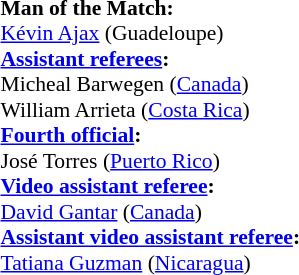<table width=50% style="font-size:90%">
<tr>
<td><br><strong>Man of the Match:</strong>
<br><a href='#'>Kévin Ajax</a> (Guadeloupe)<br><strong><a href='#'>Assistant referees</a>:</strong>
<br>Micheal Barwegen (<a href='#'>Canada</a>)
<br>William Arrieta (<a href='#'>Costa Rica</a>)
<br><strong><a href='#'>Fourth official</a>:</strong>
<br>José Torres (<a href='#'>Puerto Rico</a>)
<br><strong><a href='#'>Video assistant referee</a>:</strong>
<br><a href='#'>David Gantar</a> (<a href='#'>Canada</a>)
<br><strong><a href='#'>Assistant video assistant referee</a>:</strong>
<br><a href='#'>Tatiana Guzman</a> (<a href='#'>Nicaragua</a>)</td>
</tr>
</table>
